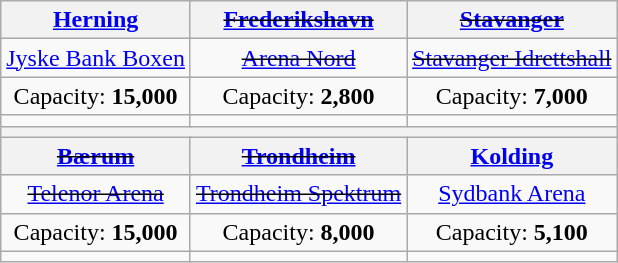<table class="wikitable" style="text-align: center;">
<tr>
<th colspan="2"> <a href='#'>Herning</a></th>
<th colspan="2"> <s><a href='#'>Frederikshavn</a></s></th>
<th colspan="2"> <s><a href='#'>Stavanger</a></s></th>
</tr>
<tr>
<td colspan="2"><a href='#'>Jyske Bank Boxen</a></td>
<td colspan="2"><s><a href='#'>Arena Nord</a></s></td>
<td colspan="2"><s><a href='#'>Stavanger Idrettshall</a></s></td>
</tr>
<tr>
<td colspan="2">Capacity: <strong>15,000</strong></td>
<td colspan="2">Capacity: <strong>2,800</strong></td>
<td colspan="2">Capacity: <strong>7,000</strong></td>
</tr>
<tr>
<td colspan="2"></td>
<td colspan="2"></td>
<td colspan="2"></td>
</tr>
<tr>
<th rowspan=1 colspan=8></th>
</tr>
<tr>
<th colspan="2"> <s><a href='#'>Bærum</a></s></th>
<th colspan="2"> <s><a href='#'>Trondheim</a></s></th>
<th colspan="2"> <a href='#'>Kolding</a></th>
</tr>
<tr>
<td colspan="2"><s><a href='#'>Telenor Arena</a></s></td>
<td colspan="2"><s><a href='#'>Trondheim Spektrum</a></s></td>
<td colspan="2"><a href='#'>Sydbank Arena</a></td>
</tr>
<tr>
<td colspan="2">Capacity: <strong>15,000</strong></td>
<td colspan="2">Capacity: <strong>8,000</strong></td>
<td colspan="2">Capacity: <strong>5,100</strong></td>
</tr>
<tr>
<td colspan="2"></td>
<td colspan="2"></td>
<td colspan="2"></td>
</tr>
</table>
